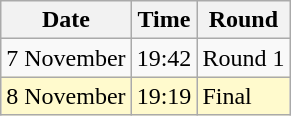<table class="wikitable">
<tr>
<th>Date</th>
<th>Time</th>
<th>Round</th>
</tr>
<tr>
<td>7 November</td>
<td>19:42</td>
<td>Round 1</td>
</tr>
<tr bgcolor="lemonchiffon">
<td>8 November</td>
<td>19:19</td>
<td>Final</td>
</tr>
</table>
